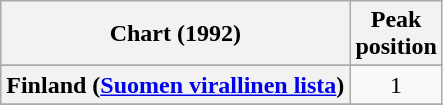<table class="wikitable sortable plainrowheaders" style="text-align:center">
<tr>
<th>Chart (1992)</th>
<th>Peak<br>position</th>
</tr>
<tr>
</tr>
<tr>
</tr>
<tr>
<th scope="row">Finland (<a href='#'>Suomen virallinen lista</a>)</th>
<td>1</td>
</tr>
<tr>
</tr>
<tr>
</tr>
<tr>
</tr>
<tr>
</tr>
<tr>
</tr>
<tr>
</tr>
<tr>
</tr>
<tr>
</tr>
</table>
